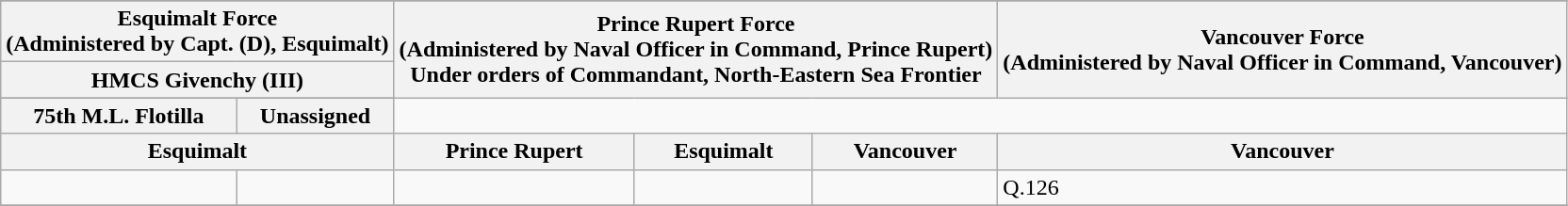<table class="wikitable">
<tr>
</tr>
<tr>
<th colspan="2">Esquimalt Force<br>(Administered by Capt. (D), Esquimalt)</th>
<th colspan="3" rowspan="3">Prince Rupert Force<br>(Administered by Naval Officer in Command, Prince Rupert)<br>Under orders of Commandant, North-Eastern Sea Frontier</th>
<th rowspan="3">Vancouver Force<br>(Administered by Naval Officer in Command, Vancouver)</th>
</tr>
<tr>
<th colspan="2" rowspan="1">HMCS Givenchy (III)</th>
</tr>
<tr>
</tr>
<tr>
</tr>
<tr>
<th>75th M.L. Flotilla</th>
<th>Unassigned</th>
</tr>
<tr>
<th colspan="2">Esquimalt</th>
<th>Prince Rupert</th>
<th>Esquimalt</th>
<th>Vancouver</th>
<th>Vancouver</th>
</tr>
<tr>
<td></td>
<td></td>
<td></td>
<td></td>
<td></td>
<td>Q.126</td>
</tr>
<tr>
</tr>
</table>
